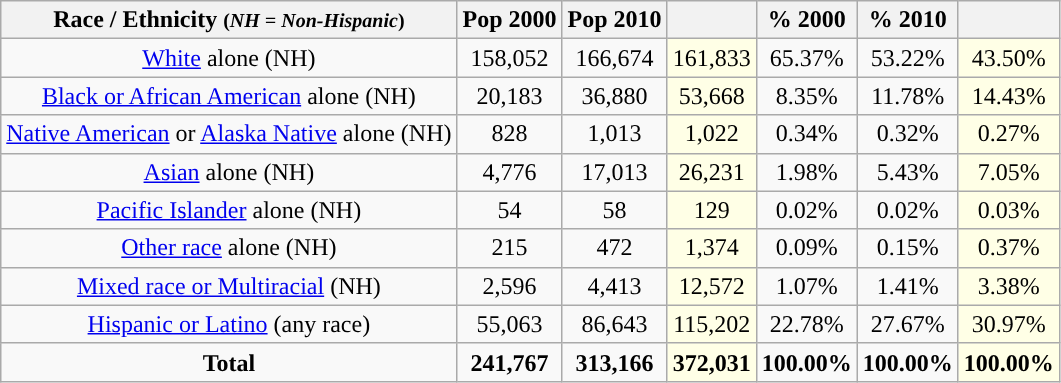<table class="wikitable" style="text-align:center;">
<tr>
<th>Race / Ethnicity <small>(<em>NH = Non-Hispanic</em>)</small></th>
<th>Pop 2000</th>
<th>Pop 2010</th>
<th></th>
<th>% 2000</th>
<th>% 2010</th>
<th></th>
</tr>
<tr>
<td><a href='#'>White</a> alone (NH)</td>
<td>158,052</td>
<td>166,674</td>
<td style='background: #ffffe6;'>161,833</td>
<td>65.37%</td>
<td>53.22%</td>
<td style='background: #ffffe6;'>43.50%</td>
</tr>
<tr>
<td><a href='#'>Black or African American</a> alone (NH)</td>
<td>20,183</td>
<td>36,880</td>
<td style='background: #ffffe6;'>53,668</td>
<td>8.35%</td>
<td>11.78%</td>
<td style='background: #ffffe6;'>14.43%</td>
</tr>
<tr>
<td><a href='#'>Native American</a> or <a href='#'>Alaska Native</a> alone (NH)</td>
<td>828</td>
<td>1,013</td>
<td style='background: #ffffe6;'>1,022</td>
<td>0.34%</td>
<td>0.32%</td>
<td style='background: #ffffe6;'>0.27%</td>
</tr>
<tr>
<td><a href='#'>Asian</a> alone (NH)</td>
<td>4,776</td>
<td>17,013</td>
<td style='background: #ffffe6;'>26,231</td>
<td>1.98%</td>
<td>5.43%</td>
<td style='background: #ffffe6;'>7.05%</td>
</tr>
<tr>
<td><a href='#'>Pacific Islander</a> alone (NH)</td>
<td>54</td>
<td>58</td>
<td style='background: #ffffe6;'>129</td>
<td>0.02%</td>
<td>0.02%</td>
<td style='background: #ffffe6;'>0.03%</td>
</tr>
<tr>
<td><a href='#'>Other race</a> alone (NH)</td>
<td>215</td>
<td>472</td>
<td style='background: #ffffe6;'>1,374</td>
<td>0.09%</td>
<td>0.15%</td>
<td style='background: #ffffe6;'>0.37%</td>
</tr>
<tr>
<td><a href='#'>Mixed race or Multiracial</a> (NH)</td>
<td>2,596</td>
<td>4,413</td>
<td style='background: #ffffe6;'>12,572</td>
<td>1.07%</td>
<td>1.41%</td>
<td style='background: #ffffe6;'>3.38%</td>
</tr>
<tr>
<td><a href='#'>Hispanic or Latino</a> (any race)</td>
<td>55,063</td>
<td>86,643</td>
<td style='background: #ffffe6;'>115,202</td>
<td>22.78%</td>
<td>27.67%</td>
<td style='background: #ffffe6;'>30.97%</td>
</tr>
<tr>
<td><strong>Total</strong></td>
<td><strong>241,767</strong></td>
<td><strong>313,166</strong></td>
<td style='background: #ffffe6;'><strong>372,031</strong></td>
<td><strong>100.00%</strong></td>
<td><strong>100.00%</strong></td>
<td style='background: #ffffe6;'><strong>100.00%</strong></td>
</tr>
</table>
